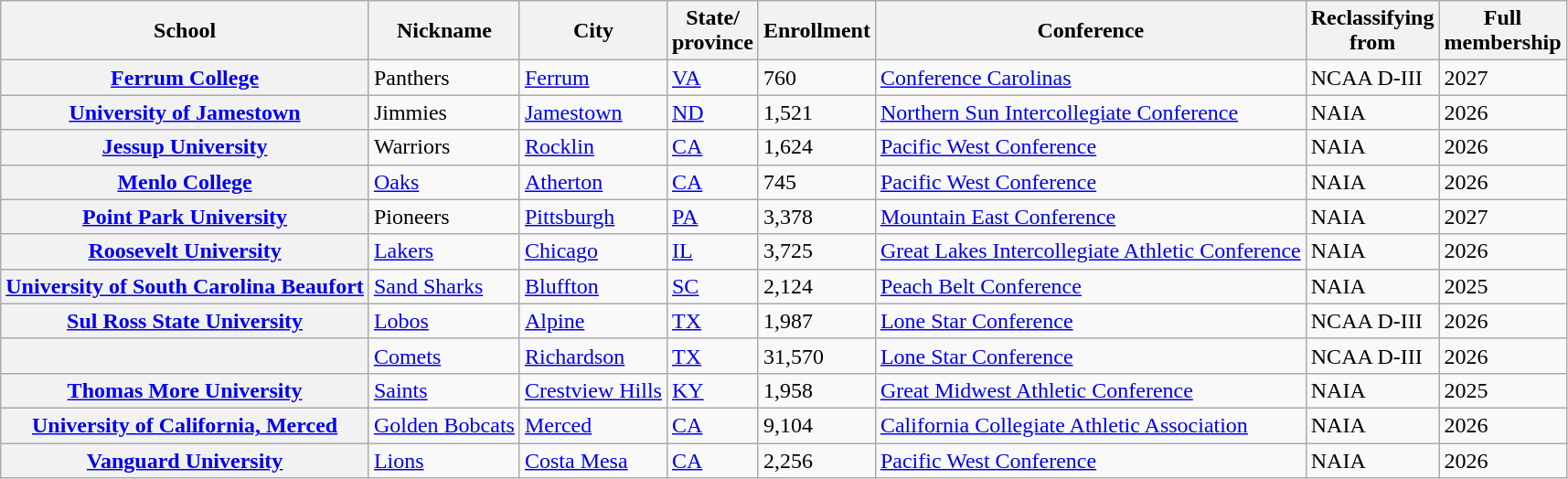<table class="wikitable sortable plainrowheaders">
<tr>
<th>School</th>
<th>Nickname</th>
<th>City</th>
<th>State/<br>province</th>
<th>Enrollment</th>
<th>Conference</th>
<th>Reclassifying<br>from</th>
<th>Full<br>membership</th>
</tr>
<tr>
<th scope=row><a href='#'>Ferrum College</a></th>
<td>Panthers</td>
<td><a href='#'>Ferrum</a></td>
<td><a href='#'>VA</a></td>
<td>760</td>
<td><a href='#'>Conference Carolinas</a></td>
<td>NCAA D-III</td>
<td>2027</td>
</tr>
<tr>
<th scope=row><a href='#'>University of Jamestown</a></th>
<td>Jimmies</td>
<td><a href='#'>Jamestown</a></td>
<td><a href='#'>ND</a></td>
<td>1,521</td>
<td><a href='#'>Northern Sun Intercollegiate Conference</a></td>
<td>NAIA</td>
<td>2026</td>
</tr>
<tr>
<th scope=row><a href='#'>Jessup University</a></th>
<td>Warriors</td>
<td><a href='#'>Rocklin</a></td>
<td><a href='#'>CA</a></td>
<td>1,624</td>
<td><a href='#'>Pacific West Conference</a></td>
<td>NAIA</td>
<td>2026</td>
</tr>
<tr>
<th scope=row><a href='#'>Menlo College</a></th>
<td><a href='#'>Oaks</a></td>
<td><a href='#'>Atherton</a></td>
<td><a href='#'>CA</a></td>
<td>745</td>
<td><a href='#'>Pacific West Conference</a></td>
<td>NAIA</td>
<td>2026</td>
</tr>
<tr>
<th scope=row><a href='#'>Point Park University</a></th>
<td>Pioneers</td>
<td><a href='#'>Pittsburgh</a></td>
<td><a href='#'>PA</a></td>
<td>3,378</td>
<td><a href='#'>Mountain East Conference</a></td>
<td>NAIA</td>
<td>2027</td>
</tr>
<tr>
<th scope=row><a href='#'>Roosevelt University</a></th>
<td><a href='#'>Lakers</a></td>
<td><a href='#'>Chicago</a></td>
<td><a href='#'>IL</a></td>
<td>3,725</td>
<td><a href='#'>Great Lakes Intercollegiate Athletic Conference</a></td>
<td>NAIA</td>
<td>2026</td>
</tr>
<tr>
<th scope=row><a href='#'>University of South Carolina Beaufort</a></th>
<td><a href='#'>Sand Sharks</a></td>
<td><a href='#'>Bluffton</a></td>
<td><a href='#'>SC</a></td>
<td>2,124</td>
<td><a href='#'>Peach Belt Conference</a></td>
<td>NAIA</td>
<td>2025</td>
</tr>
<tr>
<th scope=row><a href='#'>Sul Ross State University</a></th>
<td><a href='#'>Lobos</a></td>
<td><a href='#'>Alpine</a></td>
<td><a href='#'>TX</a></td>
<td>1,987</td>
<td><a href='#'>Lone Star Conference</a></td>
<td>NCAA D-III</td>
<td>2026</td>
</tr>
<tr>
<th scope=row></th>
<td><a href='#'>Comets</a></td>
<td><a href='#'>Richardson</a></td>
<td><a href='#'>TX</a></td>
<td>31,570</td>
<td><a href='#'>Lone Star Conference</a></td>
<td>NCAA D-III</td>
<td>2026</td>
</tr>
<tr>
<th scope=row><a href='#'>Thomas More University</a></th>
<td><a href='#'>Saints</a></td>
<td><a href='#'>Crestview Hills</a></td>
<td><a href='#'>KY</a></td>
<td>1,958</td>
<td><a href='#'>Great Midwest Athletic Conference</a></td>
<td>NAIA</td>
<td>2025</td>
</tr>
<tr>
<th scope=row><a href='#'>University of California, Merced</a></th>
<td><a href='#'>Golden Bobcats</a></td>
<td><a href='#'>Merced</a></td>
<td><a href='#'>CA</a></td>
<td>9,104</td>
<td><a href='#'>California Collegiate Athletic Association</a></td>
<td>NAIA</td>
<td>2026</td>
</tr>
<tr>
<th scope=row><a href='#'>Vanguard University</a></th>
<td><a href='#'>Lions</a></td>
<td><a href='#'>Costa Mesa</a></td>
<td><a href='#'>CA</a></td>
<td>2,256</td>
<td><a href='#'>Pacific West Conference</a></td>
<td>NAIA</td>
<td>2026</td>
</tr>
</table>
